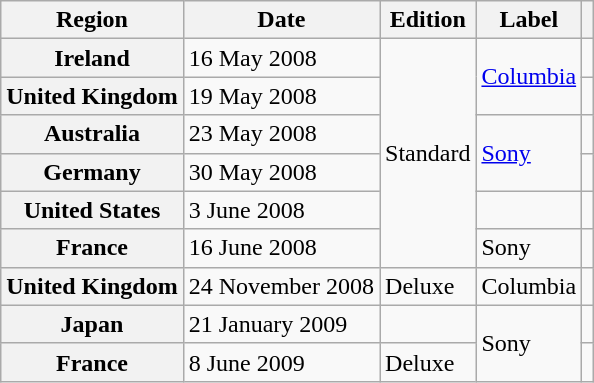<table class="wikitable plainrowheaders">
<tr>
<th scope="col">Region</th>
<th scope="col">Date</th>
<th scope="col">Edition</th>
<th scope="col">Label</th>
<th scope="col"></th>
</tr>
<tr>
<th scope="row">Ireland</th>
<td>16 May 2008</td>
<td rowspan="6">Standard</td>
<td rowspan="2"><a href='#'>Columbia</a></td>
<td align="center"></td>
</tr>
<tr>
<th scope="row">United Kingdom</th>
<td>19 May 2008</td>
<td align="center"></td>
</tr>
<tr>
<th scope="row">Australia</th>
<td>23 May 2008</td>
<td rowspan="2"><a href='#'>Sony</a></td>
<td align="center"></td>
</tr>
<tr>
<th scope="row">Germany</th>
<td>30 May 2008</td>
<td align="center"></td>
</tr>
<tr>
<th scope="row">United States</th>
<td>3 June 2008</td>
<td></td>
<td align="center"></td>
</tr>
<tr>
<th scope="row">France</th>
<td>16 June 2008</td>
<td>Sony</td>
<td align="center"></td>
</tr>
<tr>
<th scope="row">United Kingdom</th>
<td>24 November 2008</td>
<td>Deluxe</td>
<td>Columbia</td>
<td align="center"></td>
</tr>
<tr>
<th scope="row">Japan</th>
<td>21 January 2009</td>
<td></td>
<td rowspan="2">Sony</td>
<td align="center"></td>
</tr>
<tr>
<th scope="row">France</th>
<td>8 June 2009</td>
<td>Deluxe</td>
<td align="center"></td>
</tr>
</table>
